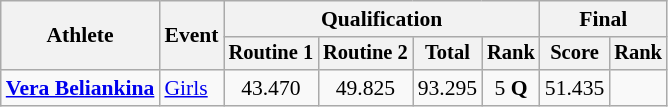<table class="wikitable" style="text-align:center;font-size:90%">
<tr>
<th rowspan=2>Athlete</th>
<th rowspan=2>Event</th>
<th colspan=4>Qualification</th>
<th colspan=2>Final</th>
</tr>
<tr style="font-size:95%">
<th>Routine 1</th>
<th>Routine 2</th>
<th>Total</th>
<th>Rank</th>
<th>Score</th>
<th>Rank</th>
</tr>
<tr>
<td align=left><strong><a href='#'>Vera Beliankina</a></strong></td>
<td align=left><a href='#'>Girls</a></td>
<td>43.470</td>
<td>49.825</td>
<td>93.295</td>
<td>5 <strong>Q</strong></td>
<td>51.435</td>
<td></td>
</tr>
</table>
